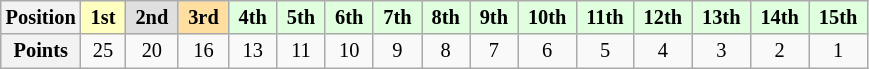<table class="wikitable" style="font-size:85%; text-align:center">
<tr>
<th>Position</th>
<td style="background:#ffffbf;"> <strong>1st</strong> </td>
<td style="background:#dfdfdf;"> <strong>2nd</strong> </td>
<td style="background:#ffdf9f;"> <strong>3rd</strong> </td>
<td style="background:#dfffdf;"> <strong>4th</strong> </td>
<td style="background:#dfffdf;"> <strong>5th</strong> </td>
<td style="background:#dfffdf;"> <strong>6th</strong> </td>
<td style="background:#dfffdf;"> <strong>7th</strong> </td>
<td style="background:#dfffdf;"> <strong>8th</strong> </td>
<td style="background:#dfffdf;"> <strong>9th</strong> </td>
<td style="background:#dfffdf;"> <strong>10th</strong> </td>
<td style="background:#dfffdf;"> <strong>11th</strong> </td>
<td style="background:#dfffdf;"> <strong>12th</strong> </td>
<td style="background:#dfffdf;"> <strong>13th</strong> </td>
<td style="background:#dfffdf;"> <strong>14th</strong> </td>
<td style="background:#dfffdf;"> <strong>15th</strong> </td>
</tr>
<tr>
<th>Points</th>
<td>25</td>
<td>20</td>
<td>16</td>
<td>13</td>
<td>11</td>
<td>10</td>
<td>9</td>
<td>8</td>
<td>7</td>
<td>6</td>
<td>5</td>
<td>4</td>
<td>3</td>
<td>2</td>
<td>1</td>
</tr>
</table>
